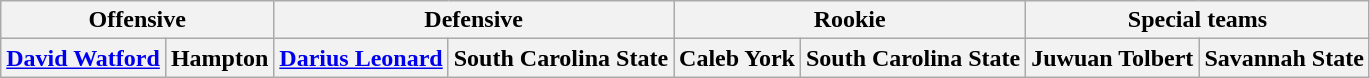<table class="wikitable" border="1">
<tr>
<th colspan="2">Offensive</th>
<th colspan="2">Defensive</th>
<th colspan="2">Rookie</th>
<th colspan="2">Special teams</th>
</tr>
<tr>
<th><a href='#'>David Watford</a></th>
<th>Hampton</th>
<th><a href='#'>Darius Leonard</a></th>
<th>South Carolina State</th>
<th>Caleb York</th>
<th>South Carolina State</th>
<th>Juwuan Tolbert</th>
<th>Savannah State</th>
</tr>
</table>
